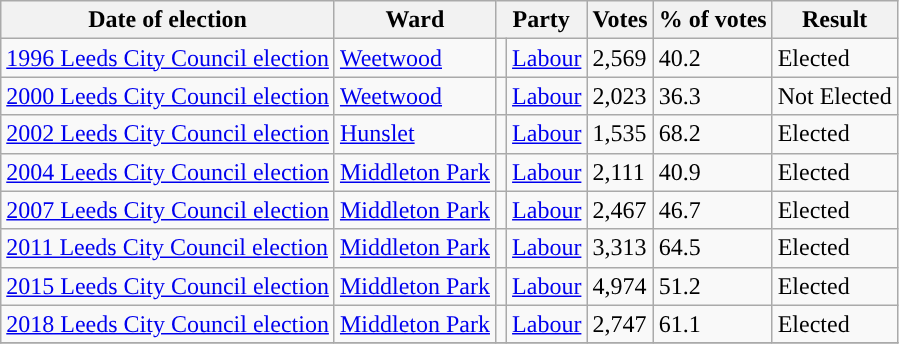<table class="wikitable">
<tr>
<th>Date of election</th>
<th>Ward</th>
<th colspan="2">Party</th>
<th>Votes</th>
<th>% of votes</th>
<th>Result</th>
</tr>
<tr>
<td><a href='#'>1996 Leeds City Council election</a></td>
<td><a href='#'>Weetwood</a></td>
<td style="background-color: "></td>
<td><a href='#'>Labour</a></td>
<td>2,569</td>
<td>40.2</td>
<td> Elected</td>
</tr>
<tr>
<td><a href='#'>2000 Leeds City Council election</a></td>
<td><a href='#'>Weetwood</a></td>
<td style="background-color: "></td>
<td><a href='#'>Labour</a></td>
<td>2,023</td>
<td>36.3</td>
<td> Not Elected</td>
</tr>
<tr>
<td><a href='#'>2002 Leeds City Council election</a></td>
<td><a href='#'>Hunslet</a></td>
<td style="background-color: "></td>
<td><a href='#'>Labour</a></td>
<td>1,535</td>
<td>68.2</td>
<td> Elected</td>
</tr>
<tr>
<td><a href='#'>2004 Leeds City Council election</a></td>
<td><a href='#'>Middleton Park</a></td>
<td style="background-color: "></td>
<td><a href='#'>Labour</a></td>
<td>2,111</td>
<td>40.9</td>
<td> Elected</td>
</tr>
<tr>
<td><a href='#'>2007 Leeds City Council election</a></td>
<td><a href='#'>Middleton Park</a></td>
<td style="background-color: "></td>
<td><a href='#'>Labour</a></td>
<td>2,467</td>
<td>46.7</td>
<td> Elected</td>
</tr>
<tr>
<td><a href='#'>2011 Leeds City Council election</a></td>
<td><a href='#'>Middleton Park</a></td>
<td style="background-color: "></td>
<td><a href='#'>Labour</a></td>
<td>3,313</td>
<td>64.5</td>
<td> Elected</td>
</tr>
<tr>
<td><a href='#'>2015 Leeds City Council election</a></td>
<td><a href='#'>Middleton Park</a></td>
<td style="background-color: "></td>
<td><a href='#'>Labour</a></td>
<td>4,974</td>
<td>51.2</td>
<td> Elected</td>
</tr>
<tr>
<td><a href='#'>2018 Leeds City Council election</a></td>
<td><a href='#'>Middleton Park</a></td>
<td style="background-color: "></td>
<td><a href='#'>Labour</a></td>
<td>2,747</td>
<td>61.1</td>
<td> Elected</td>
</tr>
<tr>
</tr>
</table>
